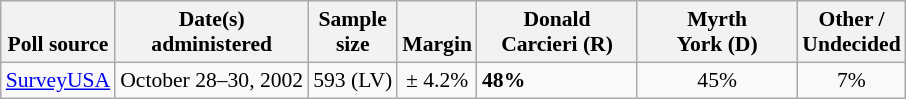<table class="wikitable" style="font-size:90%">
<tr valign=bottom>
<th>Poll source</th>
<th>Date(s)<br>administered</th>
<th>Sample<br>size</th>
<th>Margin<br></th>
<th style="width:100px;">Donald<br>Carcieri (R)</th>
<th style="width:100px;">Myrth<br>York (D)</th>
<th>Other /<br>Undecided</th>
</tr>
<tr>
<td><a href='#'>SurveyUSA</a></td>
<td align=center>October 28–30, 2002</td>
<td align=center>593 (LV)</td>
<td align=center>± 4.2%</td>
<td><strong>48%</strong></td>
<td align=center>45%</td>
<td align=center>7%</td>
</tr>
</table>
